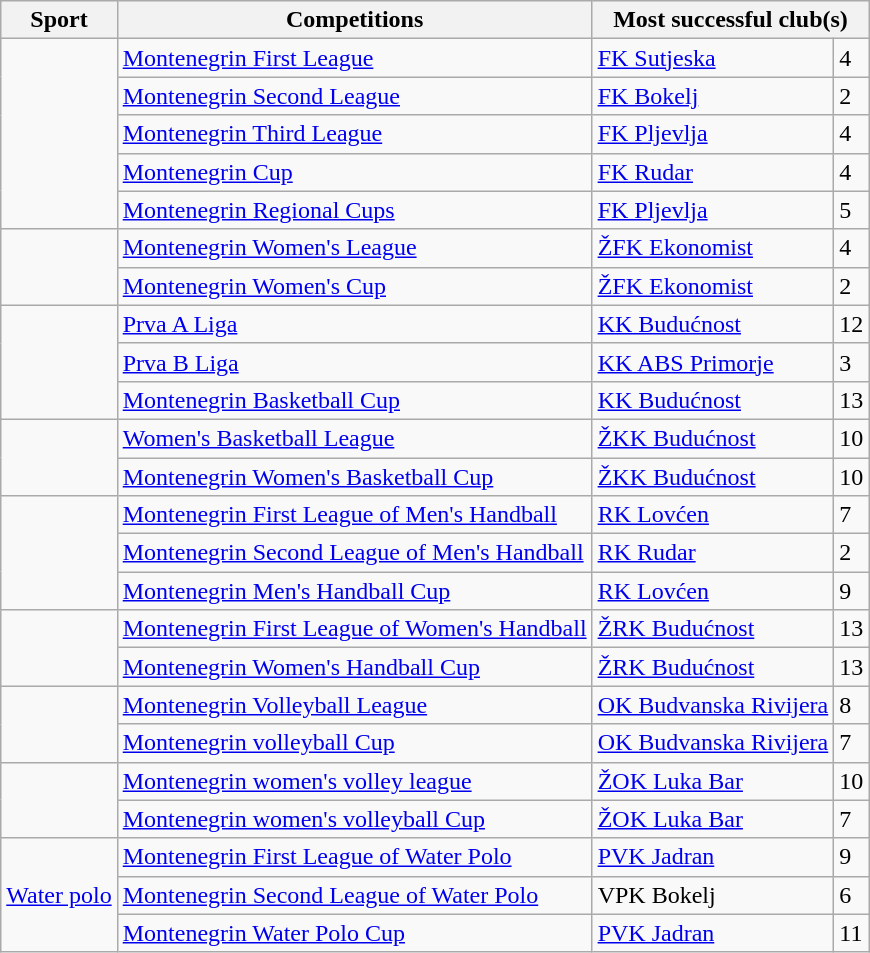<table class="wikitable">
<tr>
<th>Sport</th>
<th>Competitions</th>
<th colspan=2>Most successful club(s)</th>
</tr>
<tr>
<td rowspan="5"></td>
<td><a href='#'>Montenegrin First League</a></td>
<td><a href='#'>FK Sutjeska</a></td>
<td>4</td>
</tr>
<tr>
<td><a href='#'>Montenegrin Second League</a></td>
<td><a href='#'>FK Bokelj</a></td>
<td>2</td>
</tr>
<tr>
<td><a href='#'>Montenegrin Third League</a></td>
<td><a href='#'>FK Pljevlja</a></td>
<td>4</td>
</tr>
<tr>
<td><a href='#'>Montenegrin Cup</a></td>
<td><a href='#'>FK Rudar</a></td>
<td>4</td>
</tr>
<tr>
<td><a href='#'>Montenegrin Regional Cups</a></td>
<td><a href='#'>FK Pljevlja</a></td>
<td>5</td>
</tr>
<tr>
<td rowspan="2"></td>
<td><a href='#'>Montenegrin Women's League</a></td>
<td><a href='#'>ŽFK Ekonomist</a></td>
<td>4</td>
</tr>
<tr>
<td><a href='#'>Montenegrin Women's Cup</a></td>
<td><a href='#'>ŽFK Ekonomist</a></td>
<td>2</td>
</tr>
<tr>
<td rowspan="3"></td>
<td><a href='#'>Prva A Liga</a></td>
<td><a href='#'>KK Budućnost</a></td>
<td>12</td>
</tr>
<tr>
<td><a href='#'>Prva B Liga</a></td>
<td><a href='#'>KK ABS Primorje</a></td>
<td>3</td>
</tr>
<tr>
<td><a href='#'>Montenegrin Basketball Cup</a></td>
<td><a href='#'>KK Budućnost</a></td>
<td>13</td>
</tr>
<tr>
<td rowspan="2"></td>
<td><a href='#'>Women's Basketball League</a></td>
<td><a href='#'>ŽKK Budućnost</a></td>
<td>10</td>
</tr>
<tr>
<td><a href='#'>Montenegrin Women's Basketball Cup</a></td>
<td><a href='#'>ŽKK Budućnost</a></td>
<td>10</td>
</tr>
<tr>
<td rowspan="3"></td>
<td><a href='#'>Montenegrin First League of Men's Handball</a></td>
<td><a href='#'>RK Lovćen</a></td>
<td>7</td>
</tr>
<tr>
<td><a href='#'>Montenegrin Second League of Men's Handball</a></td>
<td><a href='#'>RK Rudar</a></td>
<td>2</td>
</tr>
<tr>
<td><a href='#'>Montenegrin Men's Handball Cup</a></td>
<td><a href='#'>RK Lovćen</a></td>
<td>9</td>
</tr>
<tr>
<td rowspan="2"></td>
<td><a href='#'>Montenegrin First League of Women's Handball</a></td>
<td><a href='#'>ŽRK Budućnost</a></td>
<td>13</td>
</tr>
<tr>
<td><a href='#'>Montenegrin Women's Handball Cup</a></td>
<td><a href='#'>ŽRK Budućnost</a></td>
<td>13</td>
</tr>
<tr>
<td rowspan="2"></td>
<td><a href='#'>Montenegrin Volleyball League</a></td>
<td><a href='#'>OK Budvanska Rivijera</a></td>
<td>8</td>
</tr>
<tr>
<td><a href='#'>Montenegrin volleyball Cup</a></td>
<td><a href='#'>OK Budvanska Rivijera</a></td>
<td>7</td>
</tr>
<tr>
<td rowspan="2"></td>
<td><a href='#'>Montenegrin women's volley league</a></td>
<td><a href='#'>ŽOK Luka Bar</a></td>
<td>10</td>
</tr>
<tr>
<td><a href='#'>Montenegrin women's volleyball Cup</a></td>
<td><a href='#'>ŽOK Luka Bar</a></td>
<td>7</td>
</tr>
<tr>
<td rowspan="3" style="text-align:center;"><a href='#'>Water polo</a></td>
<td><a href='#'>Montenegrin First League of Water Polo</a></td>
<td><a href='#'>PVK Jadran</a></td>
<td>9</td>
</tr>
<tr>
<td><a href='#'>Montenegrin Second League of Water Polo</a></td>
<td>VPK Bokelj</td>
<td>6</td>
</tr>
<tr>
<td><a href='#'>Montenegrin Water Polo Cup</a></td>
<td><a href='#'>PVK Jadran</a></td>
<td>11</td>
</tr>
</table>
